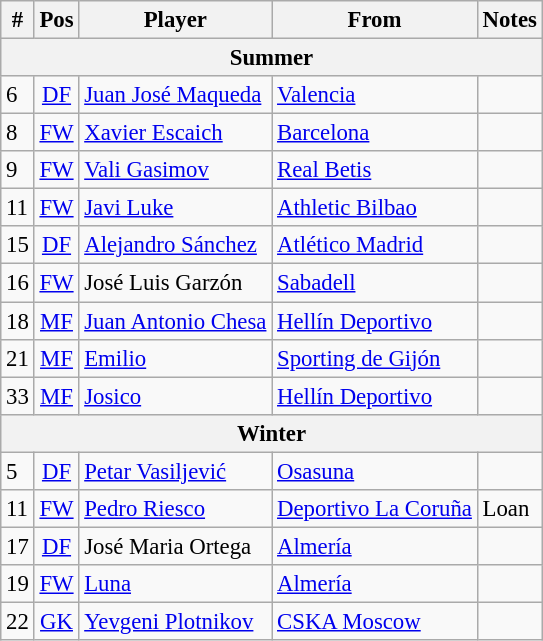<table class="wikitable" style="font-size:95%; text-align:left;">
<tr>
<th>#</th>
<th>Pos</th>
<th>Player</th>
<th>From</th>
<th>Notes</th>
</tr>
<tr>
<th colspan="5">Summer</th>
</tr>
<tr>
<td>6</td>
<td align="center"><a href='#'>DF</a></td>
<td> <a href='#'>Juan José Maqueda</a></td>
<td> <a href='#'>Valencia</a></td>
<td></td>
</tr>
<tr>
<td>8</td>
<td align="center"><a href='#'>FW</a></td>
<td> <a href='#'>Xavier Escaich</a></td>
<td> <a href='#'>Barcelona</a></td>
<td></td>
</tr>
<tr>
<td>9</td>
<td align="center"><a href='#'>FW</a></td>
<td> <a href='#'>Vali Gasimov</a></td>
<td> <a href='#'>Real Betis</a></td>
<td></td>
</tr>
<tr>
<td>11</td>
<td align="center"><a href='#'>FW</a></td>
<td> <a href='#'>Javi Luke</a></td>
<td> <a href='#'>Athletic Bilbao</a></td>
<td></td>
</tr>
<tr>
<td>15</td>
<td align="center"><a href='#'>DF</a></td>
<td> <a href='#'>Alejandro Sánchez</a></td>
<td> <a href='#'>Atlético Madrid</a></td>
<td></td>
</tr>
<tr>
<td>16</td>
<td align="center"><a href='#'>FW</a></td>
<td> José Luis Garzón</td>
<td> <a href='#'>Sabadell</a></td>
<td></td>
</tr>
<tr>
<td>18</td>
<td align="center"><a href='#'>MF</a></td>
<td> <a href='#'>Juan Antonio Chesa</a></td>
<td> <a href='#'>Hellín Deportivo</a></td>
<td></td>
</tr>
<tr>
<td>21</td>
<td align="center"><a href='#'>MF</a></td>
<td> <a href='#'>Emilio</a></td>
<td> <a href='#'>Sporting de Gijón</a></td>
<td></td>
</tr>
<tr>
<td>33</td>
<td align="center"><a href='#'>MF</a></td>
<td> <a href='#'>Josico</a></td>
<td> <a href='#'>Hellín Deportivo</a></td>
<td></td>
</tr>
<tr>
<th colspan="5">Winter</th>
</tr>
<tr>
<td>5</td>
<td align="center"><a href='#'>DF</a></td>
<td> <a href='#'>Petar Vasiljević</a></td>
<td> <a href='#'>Osasuna</a></td>
<td></td>
</tr>
<tr>
<td>11</td>
<td align="center"><a href='#'>FW</a></td>
<td> <a href='#'>Pedro Riesco</a></td>
<td> <a href='#'>Deportivo La Coruña</a></td>
<td>Loan</td>
</tr>
<tr>
<td>17</td>
<td align="center"><a href='#'>DF</a></td>
<td> José Maria Ortega</td>
<td> <a href='#'>Almería</a></td>
<td></td>
</tr>
<tr>
<td>19</td>
<td align="center"><a href='#'>FW</a></td>
<td> <a href='#'>Luna</a></td>
<td> <a href='#'>Almería</a></td>
<td></td>
</tr>
<tr>
<td>22</td>
<td align="center"><a href='#'>GK</a></td>
<td> <a href='#'>Yevgeni Plotnikov</a></td>
<td> <a href='#'>CSKA Moscow</a></td>
<td></td>
</tr>
</table>
